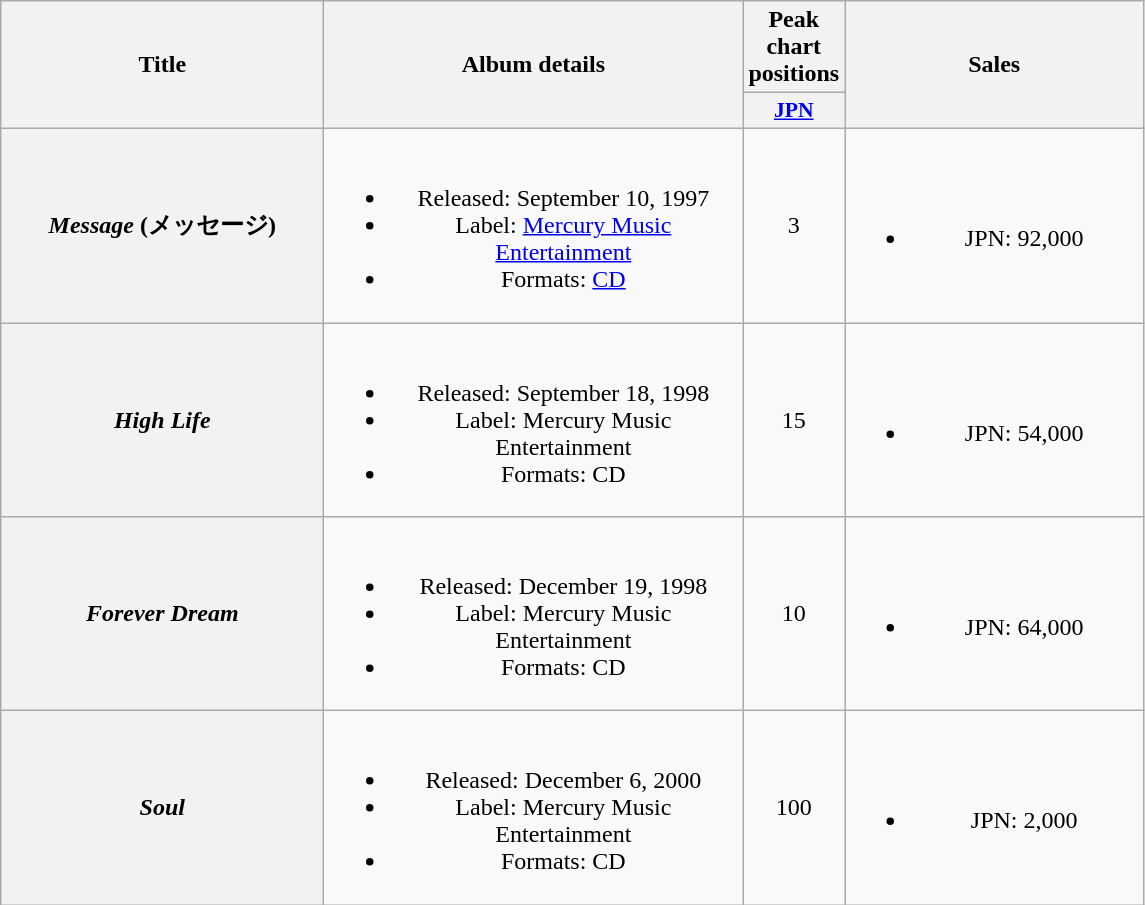<table class="wikitable plainrowheaders" style="text-align:center;">
<tr>
<th scope="col" rowspan="2" style="width:13em;">Title</th>
<th scope="col" rowspan="2" style="width:17em;">Album details</th>
<th scope="col" colspan="1">Peak chart positions</th>
<th scope="col" rowspan="2" style="width:12em;">Sales</th>
</tr>
<tr>
<th scope="col" style="width:2.5em;font-size:90%;"><a href='#'>JPN</a><br></th>
</tr>
<tr>
<th scope="row"><em>Message</em> (メッセージ)</th>
<td><br><ul><li>Released: September 10, 1997</li><li>Label: <a href='#'>Mercury Music Entertainment</a></li><li>Formats: <a href='#'>CD</a></li></ul></td>
<td>3</td>
<td><br><ul><li>JPN: 92,000</li></ul></td>
</tr>
<tr>
<th scope="row"><em>High Life</em></th>
<td><br><ul><li>Released: September 18, 1998</li><li>Label: Mercury Music Entertainment</li><li>Formats: CD</li></ul></td>
<td>15</td>
<td><br><ul><li>JPN: 54,000</li></ul></td>
</tr>
<tr>
<th scope="row"><em>Forever Dream</em></th>
<td><br><ul><li>Released: December 19, 1998</li><li>Label: Mercury Music Entertainment</li><li>Formats: CD</li></ul></td>
<td>10</td>
<td><br><ul><li>JPN: 64,000</li></ul></td>
</tr>
<tr>
<th scope="row"><em>Soul</em></th>
<td><br><ul><li>Released: December 6, 2000</li><li>Label: Mercury Music Entertainment</li><li>Formats: CD</li></ul></td>
<td>100</td>
<td><br><ul><li>JPN: 2,000</li></ul></td>
</tr>
</table>
